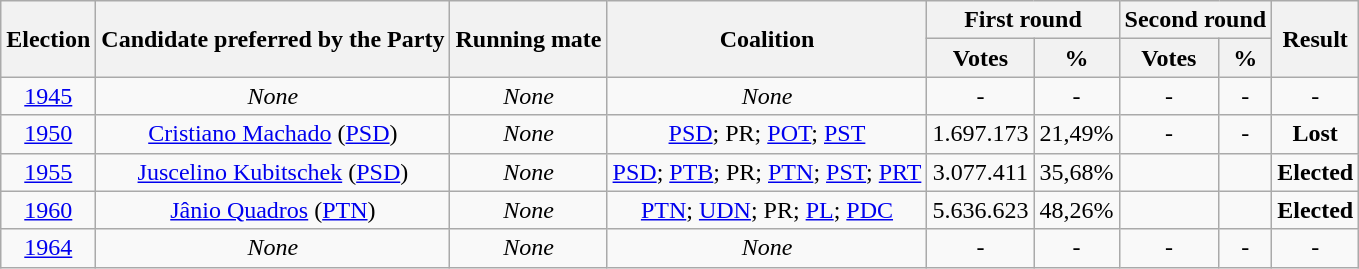<table class="wikitable" style="text-align:center">
<tr>
<th rowspan="2">Election</th>
<th rowspan="2">Candidate preferred by the Party</th>
<th rowspan="2">Running mate</th>
<th rowspan="2">Coalition</th>
<th colspan="2">First round</th>
<th colspan="2">Second round</th>
<th rowspan="2">Result</th>
</tr>
<tr>
<th>Votes</th>
<th>%</th>
<th>Votes</th>
<th>%</th>
</tr>
<tr>
<td><a href='#'>1945</a></td>
<td><em>None</em></td>
<td><em>None</em></td>
<td><em>None</em></td>
<td>-</td>
<td>-</td>
<td>-</td>
<td>-</td>
<td>-</td>
</tr>
<tr>
<td><a href='#'>1950</a></td>
<td><a href='#'>Cristiano Machado</a> (<a href='#'>PSD</a>)</td>
<td><em>None</em></td>
<td><a href='#'>PSD</a>; PR; <a href='#'>POT</a>; <a href='#'>PST</a></td>
<td>1.697.173</td>
<td>21,49%</td>
<td>-</td>
<td>-</td>
<td><strong>Lost</strong> </td>
</tr>
<tr>
<td><a href='#'>1955</a></td>
<td><a href='#'>Juscelino Kubitschek</a> (<a href='#'>PSD</a>)</td>
<td><em>None</em></td>
<td><a href='#'>PSD</a>; <a href='#'>PTB</a>; PR; <a href='#'>PTN</a>; <a href='#'>PST</a>; <a href='#'>PRT</a></td>
<td>3.077.411</td>
<td>35,68%</td>
<td></td>
<td></td>
<td><strong>Elected</strong> </td>
</tr>
<tr>
<td><a href='#'>1960</a></td>
<td><a href='#'>Jânio Quadros</a> (<a href='#'>PTN</a>)</td>
<td><em>None</em></td>
<td><a href='#'>PTN</a>; <a href='#'>UDN</a>; PR; <a href='#'>PL</a>; <a href='#'>PDC</a></td>
<td>5.636.623</td>
<td>48,26%</td>
<td></td>
<td></td>
<td><strong>Elected</strong> </td>
</tr>
<tr>
<td><a href='#'>1964</a></td>
<td><em>None</em></td>
<td><em>None</em></td>
<td><em>None</em></td>
<td>-</td>
<td>-</td>
<td>-</td>
<td>-</td>
<td>-</td>
</tr>
</table>
